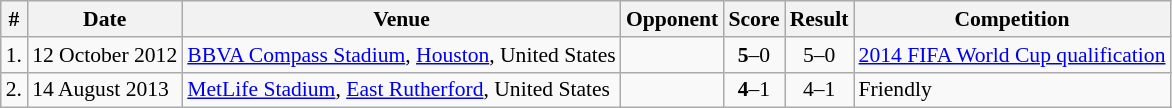<table class="wikitable " style="font-size:90%">
<tr>
<th>#</th>
<th>Date</th>
<th>Venue</th>
<th>Opponent</th>
<th>Score</th>
<th>Result</th>
<th>Competition</th>
</tr>
<tr>
<td>1.</td>
<td>12 October 2012</td>
<td><a href='#'>BBVA Compass Stadium</a>, <a href='#'>Houston</a>, United States</td>
<td></td>
<td align=center><strong>5</strong>–0</td>
<td align=center>5–0</td>
<td><a href='#'>2014 FIFA World Cup qualification</a></td>
</tr>
<tr>
<td>2.</td>
<td>14 August 2013</td>
<td><a href='#'>MetLife Stadium</a>, <a href='#'>East Rutherford</a>, United States</td>
<td></td>
<td align=center><strong>4</strong>–1</td>
<td align=center>4–1</td>
<td>Friendly</td>
</tr>
</table>
